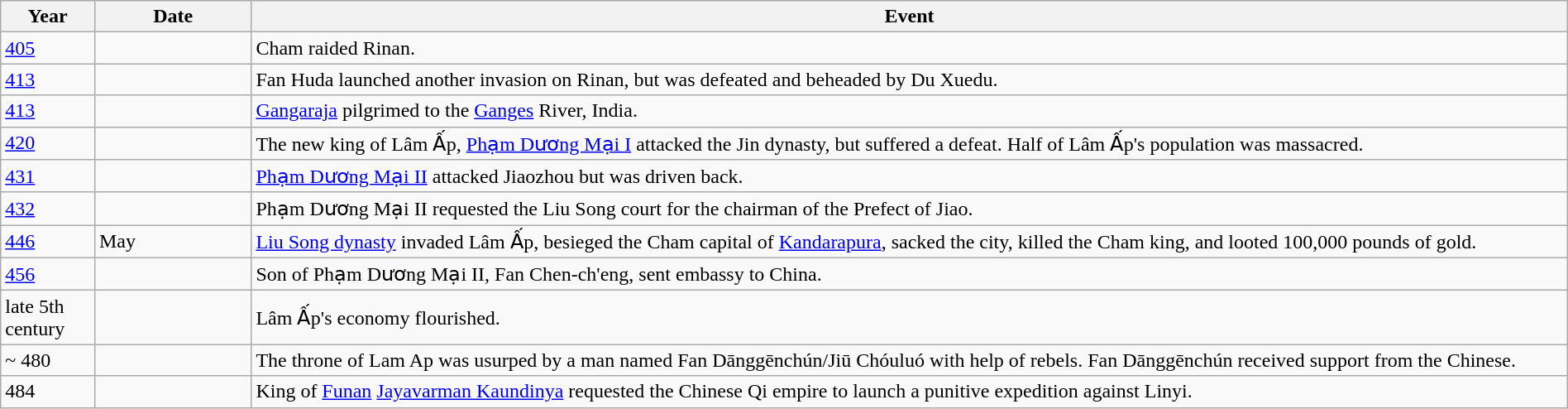<table class="wikitable" width="100%">
<tr>
<th style="width:6%">Year</th>
<th style="width:10%">Date</th>
<th>Event</th>
</tr>
<tr>
<td><a href='#'>405</a></td>
<td></td>
<td>Cham raided Rinan.</td>
</tr>
<tr>
<td><a href='#'>413</a></td>
<td></td>
<td>Fan Huda launched another invasion on Rinan, but was defeated and beheaded by Du Xuedu.</td>
</tr>
<tr>
<td><a href='#'>413</a></td>
<td></td>
<td><a href='#'>Gangaraja</a> pilgrimed to the <a href='#'>Ganges</a> River, India.</td>
</tr>
<tr>
<td><a href='#'>420</a></td>
<td></td>
<td>The new king of Lâm Ấp, <a href='#'>Phạm Dương Mại I</a> attacked the Jin dynasty, but suffered a defeat. Half of Lâm Ấp's population was massacred.</td>
</tr>
<tr>
<td><a href='#'>431</a></td>
<td></td>
<td><a href='#'>Phạm Dương Mại II</a> attacked Jiaozhou but was driven back.</td>
</tr>
<tr>
<td><a href='#'>432</a></td>
<td></td>
<td>Phạm Dương Mại II requested the Liu Song court for the chairman of the Prefect of Jiao.</td>
</tr>
<tr>
<td><a href='#'>446</a></td>
<td>May</td>
<td><a href='#'>Liu Song dynasty</a> invaded Lâm Ấp, besieged the Cham capital of <a href='#'>Kandarapura</a>, sacked the city, killed the Cham king, and looted 100,000 pounds of gold.</td>
</tr>
<tr>
<td><a href='#'>456</a></td>
<td></td>
<td>Son of Phạm Dương Mại II, Fan Chen-ch'eng, sent embassy to China.</td>
</tr>
<tr>
<td>late 5th century</td>
<td></td>
<td>Lâm Ấp's economy flourished.</td>
</tr>
<tr>
<td>~ 480</td>
<td></td>
<td>The throne of Lam Ap was usurped by a man named Fan Dānggēnchún/Jiū Chóuluó with help of rebels. Fan Dānggēnchún received support from the Chinese.</td>
</tr>
<tr>
<td>484</td>
<td></td>
<td>King of <a href='#'>Funan</a> <a href='#'>Jayavarman Kaundinya</a> requested the Chinese Qi empire to launch a punitive expedition against Linyi.</td>
</tr>
</table>
